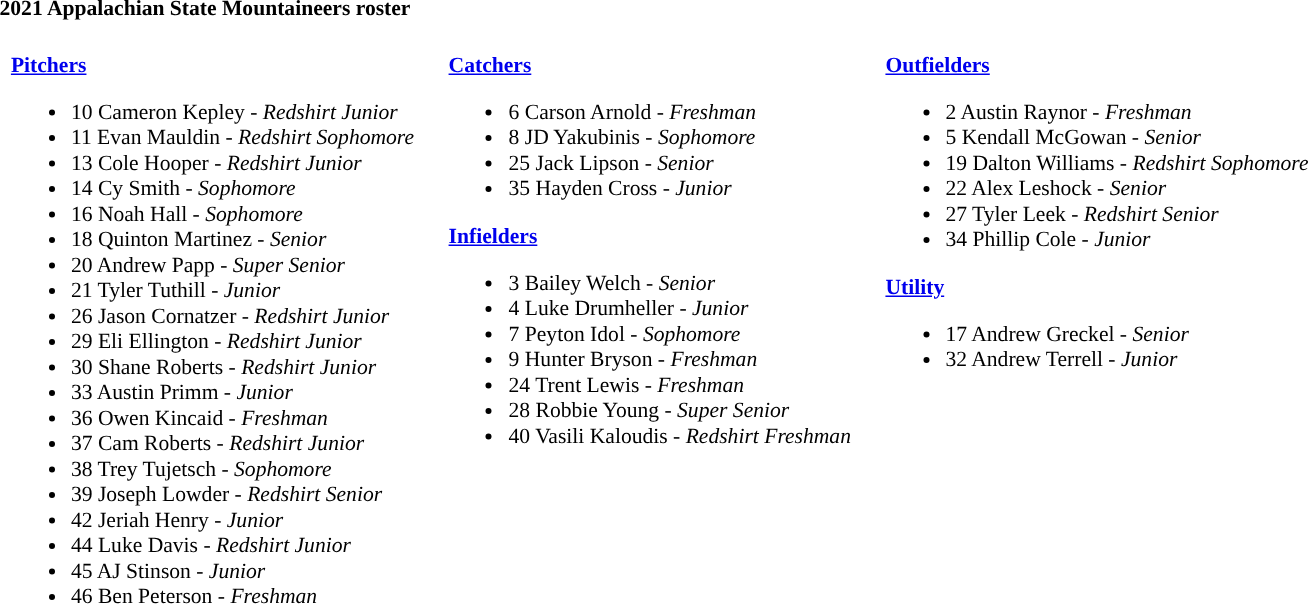<table class="toccolours" style="text-align: left; font-size:90%;">
<tr>
<th colspan="9">2021 Appalachian State Mountaineers roster</th>
</tr>
<tr>
<td width="03"> </td>
<td valign="top"><br><strong><a href='#'>Pitchers</a></strong><ul><li>10 Cameron Kepley - <em>Redshirt Junior</em></li><li>11 Evan Mauldin - <em>Redshirt Sophomore</em></li><li>13 Cole Hooper - <em>Redshirt Junior</em></li><li>14 Cy Smith - <em>Sophomore</em></li><li>16 Noah Hall - <em>Sophomore</em></li><li>18 Quinton Martinez - <em>Senior</em></li><li>20 Andrew Papp - <em>Super Senior</em></li><li>21 Tyler Tuthill - <em>Junior</em></li><li>26 Jason Cornatzer - <em>Redshirt Junior</em></li><li>29 Eli Ellington - <em>Redshirt Junior</em></li><li>30 Shane Roberts - <em>Redshirt Junior</em></li><li>33 Austin Primm - <em>Junior</em></li><li>36 Owen Kincaid - <em>Freshman</em></li><li>37 Cam Roberts - <em>Redshirt Junior</em></li><li>38 Trey Tujetsch - <em>Sophomore</em></li><li>39 Joseph Lowder - <em>Redshirt Senior</em></li><li>42 Jeriah Henry - <em>Junior</em></li><li>44 Luke Davis - <em>Redshirt Junior</em></li><li>45 AJ Stinson - <em>Junior</em></li><li>46 Ben Peterson - <em>Freshman</em></li></ul></td>
<td width="15"> </td>
<td valign="top"><br><strong><a href='#'>Catchers</a></strong><ul><li>6 Carson Arnold - <em>Freshman</em></li><li>8 JD Yakubinis - <em>Sophomore</em></li><li>25 Jack Lipson - <em>Senior</em></li><li>35 Hayden Cross - <em>Junior</em></li></ul><strong><a href='#'>Infielders</a></strong><ul><li>3 Bailey Welch - <em>Senior</em></li><li>4 Luke Drumheller - <em>Junior</em></li><li>7 Peyton Idol - <em>Sophomore</em></li><li>9 Hunter Bryson - <em>Freshman</em></li><li>24 Trent Lewis - <em>Freshman</em></li><li>28 Robbie Young - <em>Super Senior</em></li><li>40 Vasili Kaloudis - <em>Redshirt Freshman</em></li></ul></td>
<td width="15"> </td>
<td valign="top"><br><strong><a href='#'>Outfielders</a></strong><ul><li>2 Austin Raynor - <em>Freshman</em></li><li>5 Kendall McGowan - <em>Senior</em></li><li>19 Dalton Williams - <em>Redshirt Sophomore</em></li><li>22 Alex Leshock - <em>Senior</em></li><li>27 Tyler Leek - <em>Redshirt Senior</em></li><li>34 Phillip Cole - <em>Junior</em></li></ul><strong><a href='#'>Utility</a></strong><ul><li>17 Andrew Greckel - <em>Senior</em></li><li>32 Andrew Terrell - <em>Junior</em></li></ul></td>
</tr>
</table>
